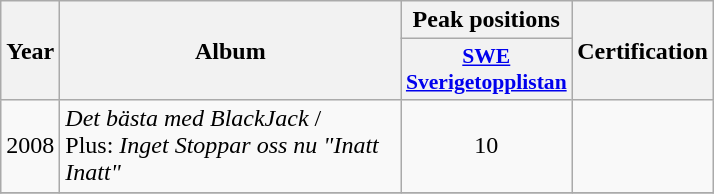<table class="wikitable">
<tr>
<th align="center" rowspan="2" width="10">Year</th>
<th align="center" rowspan="2" width="220">Album</th>
<th align="center" colspan="1" width="20">Peak positions</th>
<th align="center" rowspan="2" width="70">Certification</th>
</tr>
<tr>
<th scope="col" style="width:3em;font-size:90%;"><a href='#'>SWE<br>Sverigetopplistan</a><br></th>
</tr>
<tr>
<td style="text-align:center;">2008</td>
<td><em>Det bästa med BlackJack</em> / <br>Plus: <em>Inget Stoppar oss nu "Inatt Inatt"</em></td>
<td style="text-align:center;">10</td>
<td style="text-align:center;"></td>
</tr>
<tr>
</tr>
</table>
